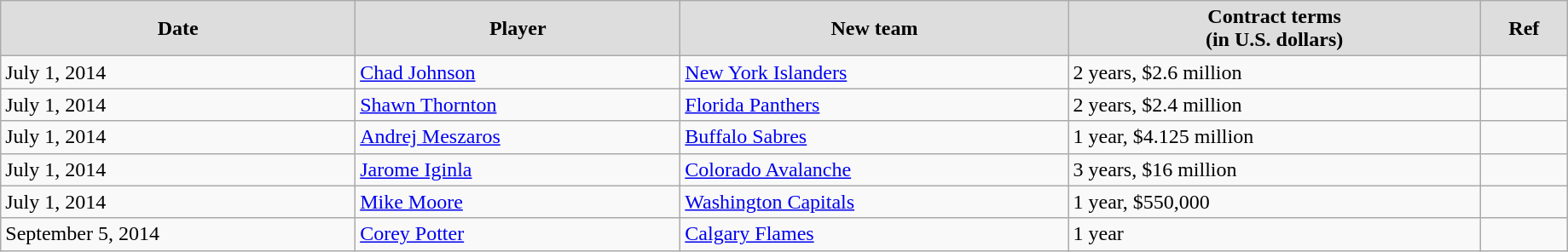<table class="wikitable" width=97%>
<tr align="center" bgcolor="#dddddd">
<td><strong>Date</strong></td>
<td><strong>Player</strong></td>
<td><strong>New team</strong></td>
<td><strong>Contract terms</strong><br><strong>(in U.S. dollars)</strong></td>
<td><strong>Ref</strong></td>
</tr>
<tr>
<td>July 1, 2014</td>
<td><a href='#'>Chad Johnson</a></td>
<td><a href='#'>New York Islanders</a></td>
<td>2 years, $2.6 million</td>
<td></td>
</tr>
<tr>
<td>July 1, 2014</td>
<td><a href='#'>Shawn Thornton</a></td>
<td><a href='#'>Florida Panthers</a></td>
<td>2 years, $2.4 million</td>
<td></td>
</tr>
<tr>
<td>July 1, 2014</td>
<td><a href='#'>Andrej Meszaros</a></td>
<td><a href='#'>Buffalo Sabres</a></td>
<td>1 year, $4.125 million</td>
<td></td>
</tr>
<tr>
<td>July 1, 2014</td>
<td><a href='#'>Jarome Iginla</a></td>
<td><a href='#'>Colorado Avalanche</a></td>
<td>3 years, $16 million</td>
<td></td>
</tr>
<tr>
<td>July 1, 2014</td>
<td><a href='#'>Mike Moore</a></td>
<td><a href='#'>Washington Capitals</a></td>
<td>1 year, $550,000</td>
<td></td>
</tr>
<tr>
<td>September 5, 2014</td>
<td><a href='#'>Corey Potter</a></td>
<td><a href='#'>Calgary Flames</a></td>
<td>1 year</td>
<td></td>
</tr>
</table>
